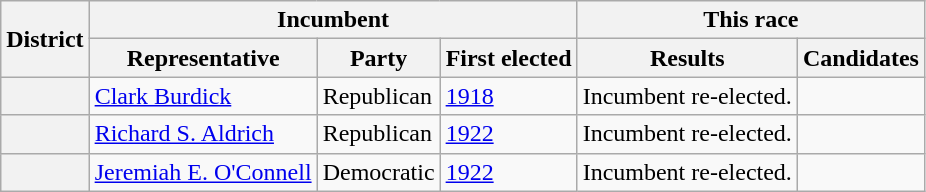<table class=wikitable>
<tr>
<th rowspan=2>District</th>
<th colspan=3>Incumbent</th>
<th colspan=2>This race</th>
</tr>
<tr>
<th>Representative</th>
<th>Party</th>
<th>First elected</th>
<th>Results</th>
<th>Candidates</th>
</tr>
<tr>
<th></th>
<td><a href='#'>Clark Burdick</a></td>
<td>Republican</td>
<td><a href='#'>1918</a></td>
<td>Incumbent re-elected.</td>
<td nowrap></td>
</tr>
<tr>
<th></th>
<td><a href='#'>Richard S. Aldrich</a></td>
<td>Republican</td>
<td><a href='#'>1922</a></td>
<td>Incumbent re-elected.</td>
<td nowrap></td>
</tr>
<tr>
<th></th>
<td><a href='#'>Jeremiah E. O'Connell</a></td>
<td>Democratic</td>
<td><a href='#'>1922</a></td>
<td>Incumbent re-elected.</td>
<td nowrap></td>
</tr>
</table>
